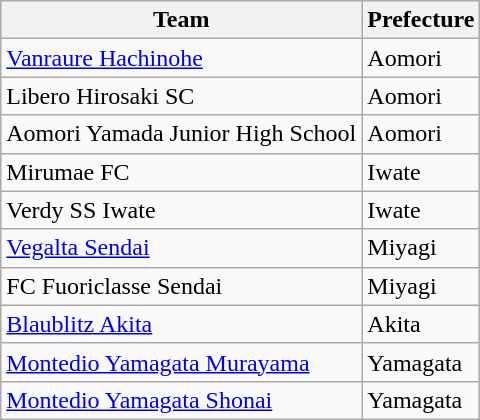<table class="wikitable sortable">
<tr>
<th>Team</th>
<th>Prefecture</th>
</tr>
<tr>
<td><a href='#'>Vanraure Hachinohe</a></td>
<td>Aomori</td>
</tr>
<tr>
<td>Libero Hirosaki SC</td>
<td>Aomori</td>
</tr>
<tr>
<td>Aomori Yamada Junior High School</td>
<td>Aomori</td>
</tr>
<tr>
<td>Mirumae FC</td>
<td>Iwate</td>
</tr>
<tr>
<td>Verdy SS Iwate</td>
<td>Iwate</td>
</tr>
<tr>
<td><a href='#'>Vegalta Sendai</a></td>
<td>Miyagi</td>
</tr>
<tr>
<td>FC Fuoriclasse Sendai</td>
<td>Miyagi</td>
</tr>
<tr>
<td><a href='#'>Blaublitz Akita</a></td>
<td>Akita</td>
</tr>
<tr>
<td><a href='#'>Montedio Yamagata Murayama</a></td>
<td>Yamagata</td>
</tr>
<tr>
<td><a href='#'>Montedio Yamagata Shonai</a></td>
<td>Yamagata</td>
</tr>
</table>
